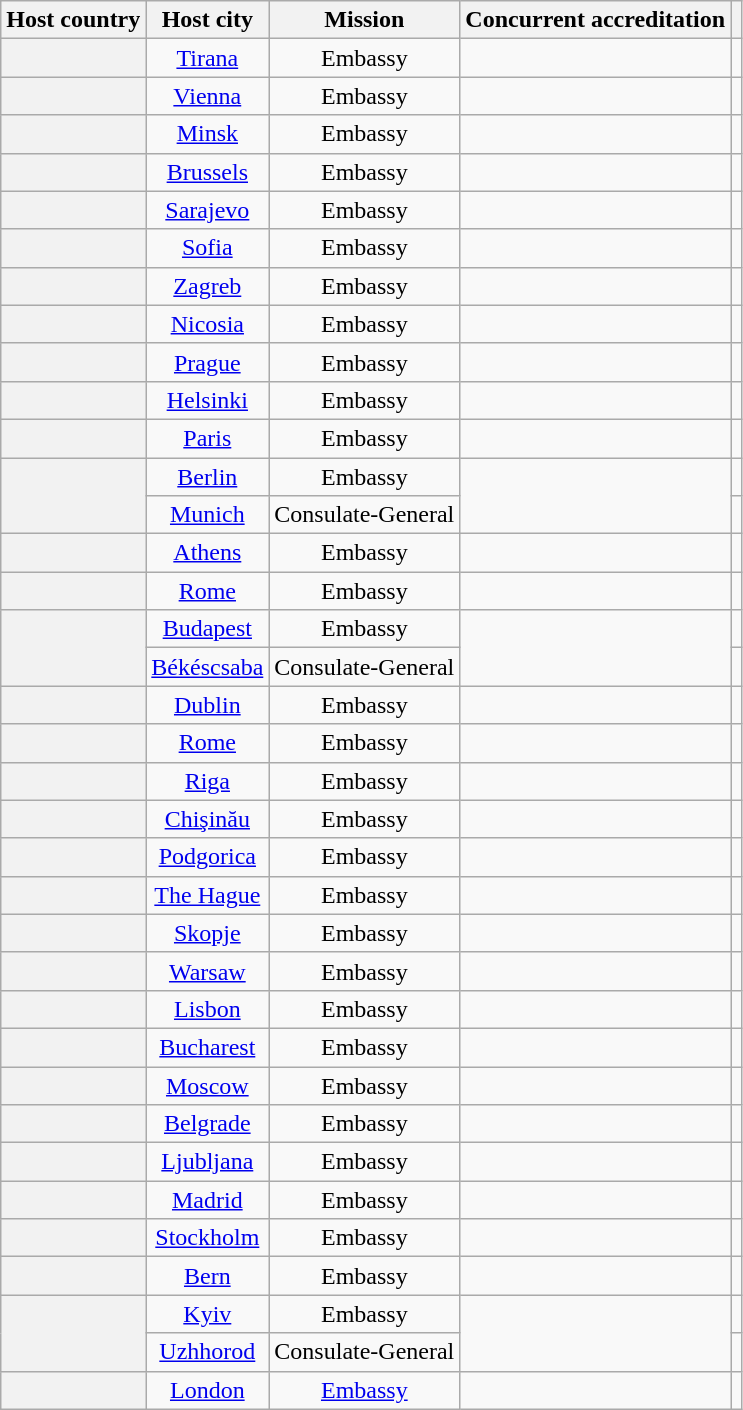<table class="wikitable plainrowheaders" style="text-align:center;">
<tr>
<th scope="col">Host country</th>
<th scope="col">Host city</th>
<th scope="col">Mission</th>
<th scope="col">Concurrent accreditation</th>
<th scope="col"></th>
</tr>
<tr>
<th scope="row"></th>
<td><a href='#'>Tirana</a></td>
<td>Embassy</td>
<td></td>
<td></td>
</tr>
<tr>
<th scope="row"></th>
<td><a href='#'>Vienna</a></td>
<td>Embassy</td>
<td></td>
<td></td>
</tr>
<tr>
<th scope="row"></th>
<td><a href='#'>Minsk</a></td>
<td>Embassy</td>
<td></td>
<td></td>
</tr>
<tr>
<th scope="row"></th>
<td><a href='#'>Brussels</a></td>
<td>Embassy</td>
<td></td>
<td></td>
</tr>
<tr>
<th scope="row"></th>
<td><a href='#'>Sarajevo</a></td>
<td>Embassy</td>
<td></td>
<td></td>
</tr>
<tr>
<th scope="row"></th>
<td><a href='#'>Sofia</a></td>
<td>Embassy</td>
<td></td>
<td></td>
</tr>
<tr>
<th scope="row"></th>
<td><a href='#'>Zagreb</a></td>
<td>Embassy</td>
<td></td>
<td></td>
</tr>
<tr>
<th scope="row"></th>
<td><a href='#'>Nicosia</a></td>
<td>Embassy</td>
<td></td>
<td></td>
</tr>
<tr>
<th scope="row"></th>
<td><a href='#'>Prague</a></td>
<td>Embassy</td>
<td></td>
<td></td>
</tr>
<tr>
<th scope="row"></th>
<td><a href='#'>Helsinki</a></td>
<td>Embassy</td>
<td></td>
<td></td>
</tr>
<tr>
<th scope="row"></th>
<td><a href='#'>Paris</a></td>
<td>Embassy</td>
<td></td>
<td></td>
</tr>
<tr>
<th scope="row" rowspan="2"></th>
<td><a href='#'>Berlin</a></td>
<td>Embassy</td>
<td rowspan="2"></td>
<td></td>
</tr>
<tr>
<td><a href='#'>Munich</a></td>
<td>Consulate-General</td>
<td></td>
</tr>
<tr>
<th scope="row"></th>
<td><a href='#'>Athens</a></td>
<td>Embassy</td>
<td></td>
<td></td>
</tr>
<tr>
<th scope="row"></th>
<td><a href='#'>Rome</a></td>
<td>Embassy</td>
<td></td>
<td></td>
</tr>
<tr>
<th scope="row" rowspan="2"></th>
<td><a href='#'>Budapest</a></td>
<td>Embassy</td>
<td rowspan="2"></td>
<td></td>
</tr>
<tr>
<td><a href='#'>Békéscsaba</a></td>
<td>Consulate-General</td>
<td></td>
</tr>
<tr>
<th scope="row"></th>
<td><a href='#'>Dublin</a></td>
<td>Embassy</td>
<td></td>
<td></td>
</tr>
<tr>
<th scope="row"></th>
<td><a href='#'>Rome</a></td>
<td>Embassy</td>
<td></td>
<td></td>
</tr>
<tr>
<th scope="row"></th>
<td><a href='#'>Riga</a></td>
<td>Embassy</td>
<td></td>
<td></td>
</tr>
<tr>
<th scope="row"></th>
<td><a href='#'>Chişinău</a></td>
<td>Embassy</td>
<td></td>
<td></td>
</tr>
<tr>
<th scope="row"></th>
<td><a href='#'>Podgorica</a></td>
<td>Embassy</td>
<td></td>
<td></td>
</tr>
<tr>
<th scope="row"></th>
<td><a href='#'>The Hague</a></td>
<td>Embassy</td>
<td></td>
<td></td>
</tr>
<tr>
<th scope="row"></th>
<td><a href='#'>Skopje</a></td>
<td>Embassy</td>
<td></td>
<td></td>
</tr>
<tr>
<th scope="row"></th>
<td><a href='#'>Warsaw</a></td>
<td>Embassy</td>
<td></td>
<td></td>
</tr>
<tr>
<th scope="row"></th>
<td><a href='#'>Lisbon</a></td>
<td>Embassy</td>
<td></td>
<td></td>
</tr>
<tr>
<th scope="row"></th>
<td><a href='#'>Bucharest</a></td>
<td>Embassy</td>
<td></td>
<td></td>
</tr>
<tr>
<th scope="row"></th>
<td><a href='#'>Moscow</a></td>
<td>Embassy</td>
<td></td>
<td></td>
</tr>
<tr>
<th scope="row"></th>
<td><a href='#'>Belgrade</a></td>
<td>Embassy</td>
<td></td>
<td></td>
</tr>
<tr>
<th scope="row"></th>
<td><a href='#'>Ljubljana</a></td>
<td>Embassy</td>
<td></td>
<td></td>
</tr>
<tr>
<th scope="row"></th>
<td><a href='#'>Madrid</a></td>
<td>Embassy</td>
<td></td>
<td></td>
</tr>
<tr>
<th scope="row"></th>
<td><a href='#'>Stockholm</a></td>
<td>Embassy</td>
<td></td>
<td></td>
</tr>
<tr>
<th scope="row"></th>
<td><a href='#'>Bern</a></td>
<td>Embassy</td>
<td></td>
<td></td>
</tr>
<tr>
<th scope="row" rowspan="2"></th>
<td><a href='#'>Kyiv</a></td>
<td>Embassy</td>
<td rowspan="2"></td>
<td></td>
</tr>
<tr>
<td><a href='#'>Uzhhorod</a></td>
<td>Consulate-General</td>
<td></td>
</tr>
<tr>
<th scope="row"></th>
<td><a href='#'>London</a></td>
<td><a href='#'>Embassy</a></td>
<td></td>
<td></td>
</tr>
</table>
